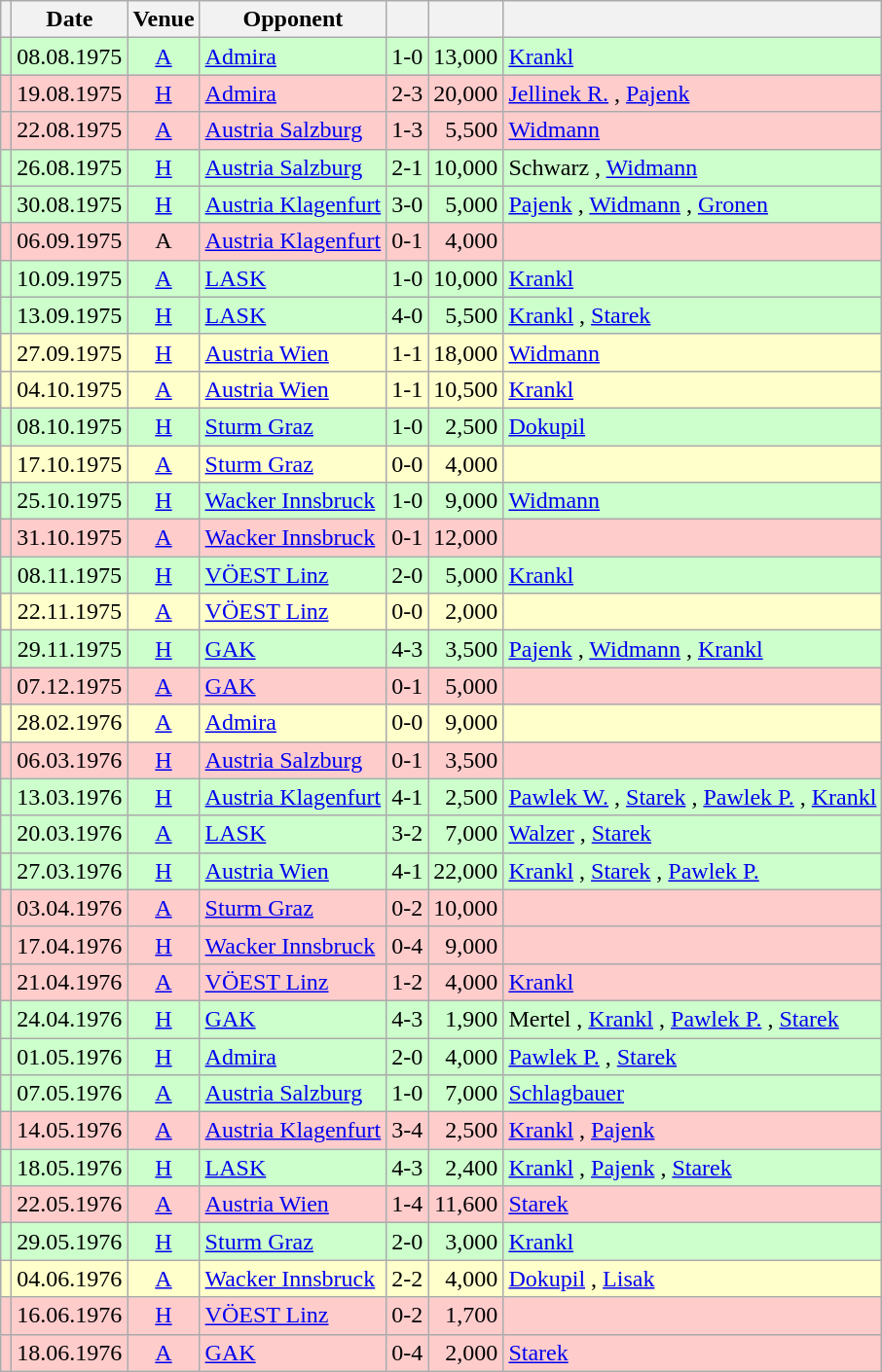<table class="wikitable" Style="text-align: center">
<tr>
<th></th>
<th>Date</th>
<th>Venue</th>
<th>Opponent</th>
<th></th>
<th></th>
<th></th>
</tr>
<tr style="background:#cfc">
<td></td>
<td>08.08.1975</td>
<td><a href='#'>A</a></td>
<td align="left"><a href='#'>Admira</a></td>
<td>1-0</td>
<td align="right">13,000</td>
<td align="left"><a href='#'>Krankl</a> </td>
</tr>
<tr style="background:#fcc">
<td></td>
<td>19.08.1975</td>
<td><a href='#'>H</a></td>
<td align="left"><a href='#'>Admira</a></td>
<td>2-3</td>
<td align="right">20,000</td>
<td align="left"><a href='#'>Jellinek R.</a> , <a href='#'>Pajenk</a> </td>
</tr>
<tr style="background:#fcc">
<td></td>
<td>22.08.1975</td>
<td><a href='#'>A</a></td>
<td align="left"><a href='#'>Austria Salzburg</a></td>
<td>1-3</td>
<td align="right">5,500</td>
<td align="left"><a href='#'>Widmann</a> </td>
</tr>
<tr style="background:#cfc">
<td></td>
<td>26.08.1975</td>
<td><a href='#'>H</a></td>
<td align="left"><a href='#'>Austria Salzburg</a></td>
<td>2-1</td>
<td align="right">10,000</td>
<td align="left">Schwarz , <a href='#'>Widmann</a> </td>
</tr>
<tr style="background:#cfc">
<td></td>
<td>30.08.1975</td>
<td><a href='#'>H</a></td>
<td align="left"><a href='#'>Austria Klagenfurt</a></td>
<td>3-0</td>
<td align="right">5,000</td>
<td align="left"><a href='#'>Pajenk</a> , <a href='#'>Widmann</a> , <a href='#'>Gronen</a> </td>
</tr>
<tr style="background:#fcc">
<td></td>
<td>06.09.1975</td>
<td>A</td>
<td align="left"><a href='#'>Austria Klagenfurt</a></td>
<td>0-1</td>
<td align="right">4,000</td>
<td align="left"></td>
</tr>
<tr style="background:#cfc">
<td></td>
<td>10.09.1975</td>
<td><a href='#'>A</a></td>
<td align="left"><a href='#'>LASK</a></td>
<td>1-0</td>
<td align="right">10,000</td>
<td align="left"><a href='#'>Krankl</a> </td>
</tr>
<tr style="background:#cfc">
<td></td>
<td>13.09.1975</td>
<td><a href='#'>H</a></td>
<td align="left"><a href='#'>LASK</a></td>
<td>4-0</td>
<td align="right">5,500</td>
<td align="left"><a href='#'>Krankl</a>   , <a href='#'>Starek</a> </td>
</tr>
<tr style="background:#ffc">
<td></td>
<td>27.09.1975</td>
<td><a href='#'>H</a></td>
<td align="left"><a href='#'>Austria Wien</a></td>
<td>1-1</td>
<td align="right">18,000</td>
<td align="left"><a href='#'>Widmann</a> </td>
</tr>
<tr style="background:#ffc">
<td></td>
<td>04.10.1975</td>
<td><a href='#'>A</a></td>
<td align="left"><a href='#'>Austria Wien</a></td>
<td>1-1</td>
<td align="right">10,500</td>
<td align="left"><a href='#'>Krankl</a> </td>
</tr>
<tr style="background:#cfc">
<td></td>
<td>08.10.1975</td>
<td><a href='#'>H</a></td>
<td align="left"><a href='#'>Sturm Graz</a></td>
<td>1-0</td>
<td align="right">2,500</td>
<td align="left"><a href='#'>Dokupil</a> </td>
</tr>
<tr style="background:#ffc">
<td></td>
<td>17.10.1975</td>
<td><a href='#'>A</a></td>
<td align="left"><a href='#'>Sturm Graz</a></td>
<td>0-0</td>
<td align="right">4,000</td>
<td align="left"></td>
</tr>
<tr style="background:#cfc">
<td></td>
<td>25.10.1975</td>
<td><a href='#'>H</a></td>
<td align="left"><a href='#'>Wacker Innsbruck</a></td>
<td>1-0</td>
<td align="right">9,000</td>
<td align="left"><a href='#'>Widmann</a> </td>
</tr>
<tr style="background:#fcc">
<td></td>
<td>31.10.1975</td>
<td><a href='#'>A</a></td>
<td align="left"><a href='#'>Wacker Innsbruck</a></td>
<td>0-1</td>
<td align="right">12,000</td>
<td align="left"></td>
</tr>
<tr style="background:#cfc">
<td></td>
<td>08.11.1975</td>
<td><a href='#'>H</a></td>
<td align="left"><a href='#'>VÖEST Linz</a></td>
<td>2-0</td>
<td align="right">5,000</td>
<td align="left"><a href='#'>Krankl</a>  </td>
</tr>
<tr style="background:#ffc">
<td></td>
<td>22.11.1975</td>
<td><a href='#'>A</a></td>
<td align="left"><a href='#'>VÖEST Linz</a></td>
<td>0-0</td>
<td align="right">2,000</td>
<td align="left"></td>
</tr>
<tr style="background:#cfc">
<td></td>
<td>29.11.1975</td>
<td><a href='#'>H</a></td>
<td align="left"><a href='#'>GAK</a></td>
<td>4-3</td>
<td align="right">3,500</td>
<td align="left"><a href='#'>Pajenk</a> , <a href='#'>Widmann</a> , <a href='#'>Krankl</a>  </td>
</tr>
<tr style="background:#fcc">
<td></td>
<td>07.12.1975</td>
<td><a href='#'>A</a></td>
<td align="left"><a href='#'>GAK</a></td>
<td>0-1</td>
<td align="right">5,000</td>
<td align="left"></td>
</tr>
<tr style="background:#ffc">
<td></td>
<td>28.02.1976</td>
<td><a href='#'>A</a></td>
<td align="left"><a href='#'>Admira</a></td>
<td>0-0</td>
<td align="right">9,000</td>
<td align="left"></td>
</tr>
<tr style="background:#fcc">
<td></td>
<td>06.03.1976</td>
<td><a href='#'>H</a></td>
<td align="left"><a href='#'>Austria Salzburg</a></td>
<td>0-1</td>
<td align="right">3,500</td>
<td align="left"></td>
</tr>
<tr style="background:#cfc">
<td></td>
<td>13.03.1976</td>
<td><a href='#'>H</a></td>
<td align="left"><a href='#'>Austria Klagenfurt</a></td>
<td>4-1</td>
<td align="right">2,500</td>
<td align="left"><a href='#'>Pawlek W.</a> , <a href='#'>Starek</a> , <a href='#'>Pawlek P.</a> , <a href='#'>Krankl</a> </td>
</tr>
<tr style="background:#cfc">
<td></td>
<td>20.03.1976</td>
<td><a href='#'>A</a></td>
<td align="left"><a href='#'>LASK</a></td>
<td>3-2</td>
<td align="right">7,000</td>
<td align="left"><a href='#'>Walzer</a> , <a href='#'>Starek</a>  </td>
</tr>
<tr style="background:#cfc">
<td></td>
<td>27.03.1976</td>
<td><a href='#'>H</a></td>
<td align="left"><a href='#'>Austria Wien</a></td>
<td>4-1</td>
<td align="right">22,000</td>
<td align="left"><a href='#'>Krankl</a>  , <a href='#'>Starek</a> , <a href='#'>Pawlek P.</a> </td>
</tr>
<tr style="background:#fcc">
<td></td>
<td>03.04.1976</td>
<td><a href='#'>A</a></td>
<td align="left"><a href='#'>Sturm Graz</a></td>
<td>0-2</td>
<td align="right">10,000</td>
<td align="left"></td>
</tr>
<tr style="background:#fcc">
<td></td>
<td>17.04.1976</td>
<td><a href='#'>H</a></td>
<td align="left"><a href='#'>Wacker Innsbruck</a></td>
<td>0-4</td>
<td align="right">9,000</td>
<td align="left"></td>
</tr>
<tr style="background:#fcc">
<td></td>
<td>21.04.1976</td>
<td><a href='#'>A</a></td>
<td align="left"><a href='#'>VÖEST Linz</a></td>
<td>1-2</td>
<td align="right">4,000</td>
<td align="left"><a href='#'>Krankl</a> </td>
</tr>
<tr style="background:#cfc">
<td></td>
<td>24.04.1976</td>
<td><a href='#'>H</a></td>
<td align="left"><a href='#'>GAK</a></td>
<td>4-3</td>
<td align="right">1,900</td>
<td align="left">Mertel , <a href='#'>Krankl</a> , <a href='#'>Pawlek P.</a> , <a href='#'>Starek</a> </td>
</tr>
<tr style="background:#cfc">
<td></td>
<td>01.05.1976</td>
<td><a href='#'>H</a></td>
<td align="left"><a href='#'>Admira</a></td>
<td>2-0</td>
<td align="right">4,000</td>
<td align="left"><a href='#'>Pawlek P.</a> , <a href='#'>Starek</a> </td>
</tr>
<tr style="background:#cfc">
<td></td>
<td>07.05.1976</td>
<td><a href='#'>A</a></td>
<td align="left"><a href='#'>Austria Salzburg</a></td>
<td>1-0</td>
<td align="right">7,000</td>
<td align="left"><a href='#'>Schlagbauer</a> </td>
</tr>
<tr style="background:#fcc">
<td></td>
<td>14.05.1976</td>
<td><a href='#'>A</a></td>
<td align="left"><a href='#'>Austria Klagenfurt</a></td>
<td>3-4</td>
<td align="right">2,500</td>
<td align="left"><a href='#'>Krankl</a>  , <a href='#'>Pajenk</a> </td>
</tr>
<tr style="background:#cfc">
<td></td>
<td>18.05.1976</td>
<td><a href='#'>H</a></td>
<td align="left"><a href='#'>LASK</a></td>
<td>4-3</td>
<td align="right">2,400</td>
<td align="left"><a href='#'>Krankl</a> , <a href='#'>Pajenk</a>  , <a href='#'>Starek</a> </td>
</tr>
<tr style="background:#fcc">
<td></td>
<td>22.05.1976</td>
<td><a href='#'>A</a></td>
<td align="left"><a href='#'>Austria Wien</a></td>
<td>1-4</td>
<td align="right">11,600</td>
<td align="left"><a href='#'>Starek</a> </td>
</tr>
<tr style="background:#cfc">
<td></td>
<td>29.05.1976</td>
<td><a href='#'>H</a></td>
<td align="left"><a href='#'>Sturm Graz</a></td>
<td>2-0</td>
<td align="right">3,000</td>
<td align="left"><a href='#'>Krankl</a>  </td>
</tr>
<tr style="background:#ffc">
<td></td>
<td>04.06.1976</td>
<td><a href='#'>A</a></td>
<td align="left"><a href='#'>Wacker Innsbruck</a></td>
<td>2-2</td>
<td align="right">4,000</td>
<td align="left"><a href='#'>Dokupil</a> , <a href='#'>Lisak</a> </td>
</tr>
<tr style="background:#fcc">
<td></td>
<td>16.06.1976</td>
<td><a href='#'>H</a></td>
<td align="left"><a href='#'>VÖEST Linz</a></td>
<td>0-2</td>
<td align="right">1,700</td>
<td align="left"></td>
</tr>
<tr style="background:#fcc">
<td></td>
<td>18.06.1976</td>
<td><a href='#'>A</a></td>
<td align="left"><a href='#'>GAK</a></td>
<td>0-4</td>
<td align="right">2,000</td>
<td align="left"><a href='#'>Starek</a> </td>
</tr>
</table>
